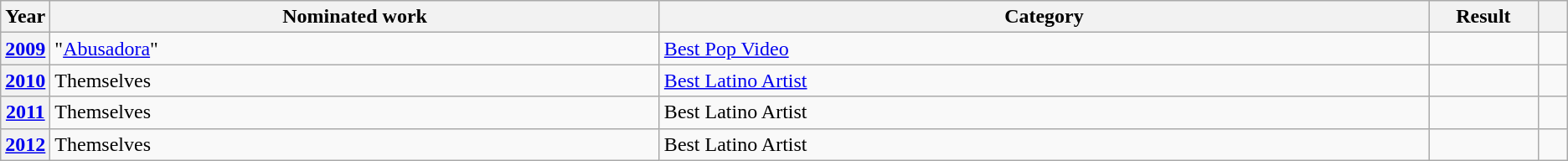<table class="wikitable plainrowheaders">
<tr>
<th scope="col" style="width:1em;">Year</th>
<th scope="col" style="width:30em;">Nominated work</th>
<th scope="col" style="width:38em;">Category</th>
<th scope="col" style="width:5em;">Result</th>
<th scope="col" style="width:1em;"></th>
</tr>
<tr>
<th scope="row"><a href='#'>2009</a></th>
<td>"<a href='#'>Abusadora</a>"</td>
<td><a href='#'>Best Pop Video</a></td>
<td></td>
<td></td>
</tr>
<tr>
<th scope="row"><a href='#'>2010</a></th>
<td>Themselves</td>
<td><a href='#'>Best Latino Artist</a></td>
<td></td>
<td></td>
</tr>
<tr>
<th scope="row"><a href='#'>2011</a></th>
<td>Themselves</td>
<td>Best Latino Artist</td>
<td></td>
<td></td>
</tr>
<tr>
<th scope="row"><a href='#'>2012</a></th>
<td>Themselves</td>
<td>Best Latino Artist</td>
<td></td>
<td></td>
</tr>
</table>
